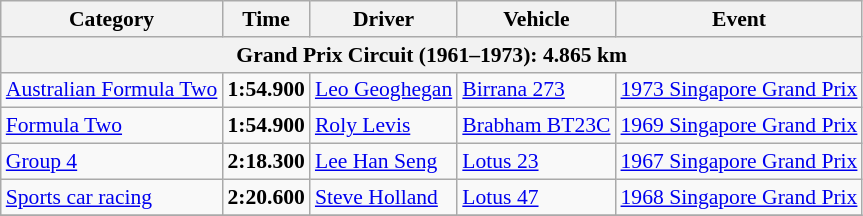<table class=wikitable style="font-size:90%;">
<tr>
<th>Category</th>
<th>Time</th>
<th>Driver</th>
<th>Vehicle</th>
<th>Event</th>
</tr>
<tr>
<th colspan=5>Grand Prix Circuit (1961–1973): 4.865 km</th>
</tr>
<tr>
<td><a href='#'>Australian Formula Two</a></td>
<td><strong>1:54.900</strong></td>
<td><a href='#'>Leo Geoghegan</a></td>
<td><a href='#'>Birrana 273</a></td>
<td><a href='#'>1973 Singapore Grand Prix</a></td>
</tr>
<tr>
<td><a href='#'>Formula Two</a></td>
<td><strong>1:54.900</strong></td>
<td><a href='#'>Roly Levis</a></td>
<td><a href='#'>Brabham BT23C</a></td>
<td><a href='#'>1969 Singapore Grand Prix</a></td>
</tr>
<tr>
<td><a href='#'>Group 4</a></td>
<td><strong>2:18.300</strong></td>
<td><a href='#'>Lee Han Seng</a></td>
<td><a href='#'>Lotus 23</a></td>
<td><a href='#'>1967 Singapore Grand Prix</a></td>
</tr>
<tr>
<td><a href='#'>Sports car racing</a></td>
<td><strong>2:20.600</strong></td>
<td><a href='#'>Steve Holland</a></td>
<td><a href='#'>Lotus 47</a></td>
<td><a href='#'>1968 Singapore Grand Prix</a></td>
</tr>
<tr>
</tr>
</table>
